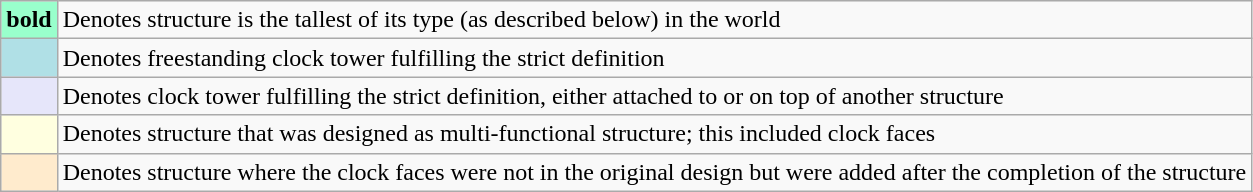<table class="wikitable">
<tr>
<td align="center" style="background-color:#9FC"><strong>bold</strong></td>
<td>Denotes structure is the tallest of its type (as described below) in the world</td>
</tr>
<tr>
<td width="20pt" style="background-color:#B0E0E6"></td>
<td>Denotes freestanding clock tower fulfilling the strict definition</td>
</tr>
<tr>
<td style="background-color:#E6E6FA"></td>
<td>Denotes clock tower fulfilling the strict definition, either attached to or on top of another structure</td>
</tr>
<tr>
<td style="background-color:#FFFFE0"></td>
<td>Denotes structure that was designed as multi-functional structure; this included clock faces</td>
</tr>
<tr>
<td style="background-color:#FFEBCD"></td>
<td>Denotes structure where the clock faces were not in the original design but were added after the completion of the structure</td>
</tr>
</table>
